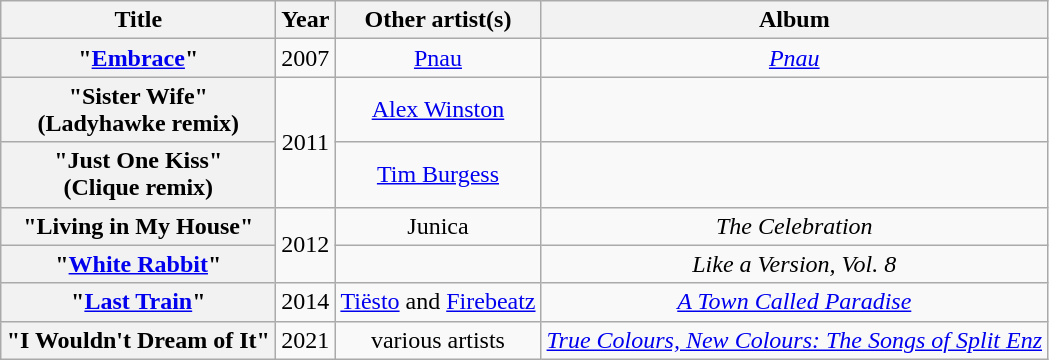<table class="wikitable plainrowheaders" style="text-align:center;">
<tr>
<th scope="col" style="width:11em;">Title</th>
<th scope="col">Year</th>
<th scope="col">Other artist(s)</th>
<th scope="col">Album</th>
</tr>
<tr>
<th scope="row">"<a href='#'>Embrace</a>"</th>
<td>2007</td>
<td><a href='#'>Pnau</a></td>
<td><em><a href='#'>Pnau</a></em></td>
</tr>
<tr>
<th scope="row">"Sister Wife"<br><span>(Ladyhawke remix)</span></th>
<td rowspan="2">2011</td>
<td><a href='#'>Alex Winston</a></td>
<td></td>
</tr>
<tr>
<th scope="row">"Just One Kiss"<br><span>(Clique remix)</span></th>
<td><a href='#'>Tim Burgess</a></td>
<td></td>
</tr>
<tr>
<th scope="row">"Living in My House"</th>
<td rowspan="2">2012</td>
<td>Junica</td>
<td><em>The Celebration</em></td>
</tr>
<tr>
<th scope="row">"<a href='#'>White Rabbit</a>"</th>
<td></td>
<td><em>Like a Version, Vol. 8</em></td>
</tr>
<tr>
<th scope="row">"<a href='#'>Last Train</a>"</th>
<td rowspan="1">2014</td>
<td><a href='#'>Tiësto</a> and <a href='#'>Firebeatz</a></td>
<td><em><a href='#'>A Town Called Paradise</a></em></td>
</tr>
<tr>
<th scope="row">"I Wouldn't Dream of It"</th>
<td>2021</td>
<td>various artists</td>
<td><em><a href='#'>True Colours, New Colours: The Songs of Split Enz</a></em></td>
</tr>
</table>
